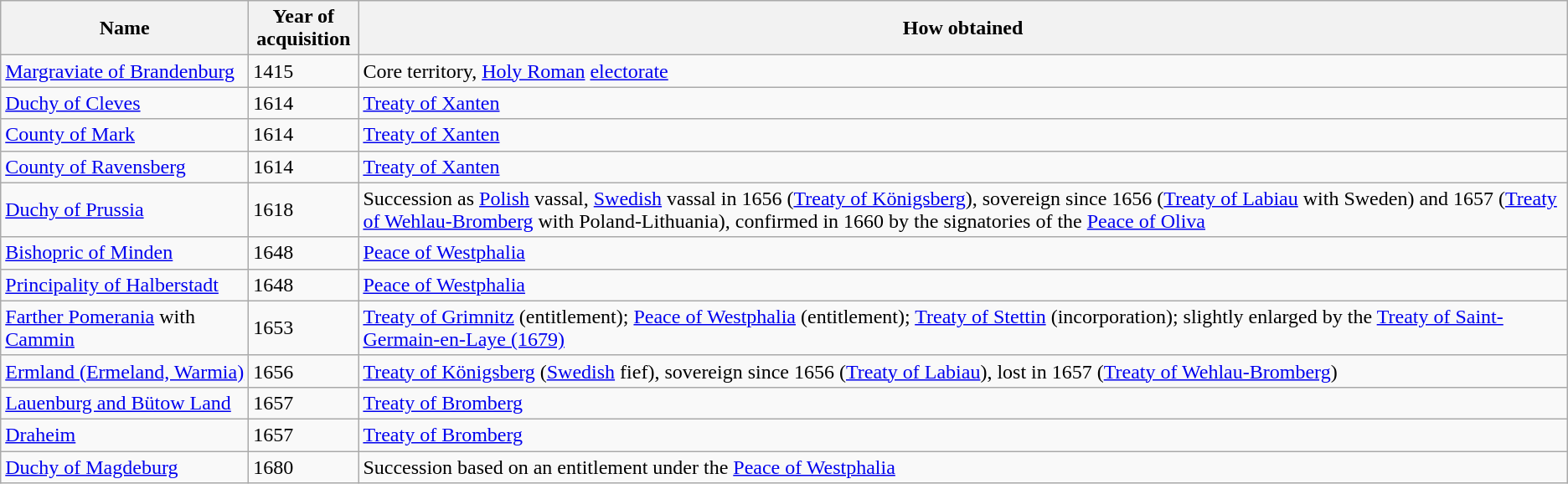<table class="wikitable sortable sort-under-center">
<tr>
<th width=190>Name</th>
<th width=80>Year of acquisition</th>
<th class=unsortable>How obtained</th>
</tr>
<tr>
<td><a href='#'>Margraviate of Brandenburg</a></td>
<td>1415</td>
<td>Core territory, <a href='#'>Holy Roman</a> <a href='#'>electorate</a></td>
</tr>
<tr>
<td><a href='#'>Duchy of Cleves</a></td>
<td>1614</td>
<td><a href='#'>Treaty of Xanten</a></td>
</tr>
<tr>
<td><a href='#'>County of Mark</a></td>
<td>1614</td>
<td><a href='#'>Treaty of Xanten</a></td>
</tr>
<tr>
<td><a href='#'>County of Ravensberg</a></td>
<td>1614</td>
<td><a href='#'>Treaty of Xanten</a></td>
</tr>
<tr>
<td><a href='#'>Duchy of Prussia</a></td>
<td>1618</td>
<td>Succession as <a href='#'>Polish</a> vassal, <a href='#'>Swedish</a> vassal in 1656 (<a href='#'>Treaty of Königsberg</a>), sovereign since 1656 (<a href='#'>Treaty of Labiau</a> with Sweden) and 1657 (<a href='#'>Treaty of Wehlau-Bromberg</a> with Poland-Lithuania), confirmed in 1660 by the signatories of the <a href='#'>Peace of Oliva</a></td>
</tr>
<tr>
<td><a href='#'>Bishopric of Minden</a></td>
<td>1648</td>
<td><a href='#'>Peace of Westphalia</a></td>
</tr>
<tr>
<td><a href='#'>Principality of Halberstadt</a></td>
<td>1648</td>
<td><a href='#'>Peace of Westphalia</a></td>
</tr>
<tr>
<td><a href='#'>Farther Pomerania</a> with <a href='#'>Cammin</a></td>
<td>1653</td>
<td><a href='#'>Treaty of Grimnitz</a> (entitlement); <a href='#'>Peace of Westphalia</a> (entitlement); <a href='#'>Treaty of Stettin</a> (incorporation); slightly enlarged by the <a href='#'>Treaty of Saint-Germain-en-Laye (1679)</a></td>
</tr>
<tr>
<td><a href='#'>Ermland (Ermeland, Warmia)</a></td>
<td>1656</td>
<td><a href='#'>Treaty of Königsberg</a> (<a href='#'>Swedish</a> fief), sovereign since 1656 (<a href='#'>Treaty of Labiau</a>), lost in 1657 (<a href='#'>Treaty of Wehlau-Bromberg</a>)</td>
</tr>
<tr>
<td><a href='#'>Lauenburg and Bütow Land</a></td>
<td>1657</td>
<td><a href='#'>Treaty of Bromberg</a></td>
</tr>
<tr>
<td><a href='#'>Draheim</a></td>
<td>1657</td>
<td><a href='#'>Treaty of Bromberg</a></td>
</tr>
<tr>
<td><a href='#'>Duchy of Magdeburg</a></td>
<td>1680</td>
<td>Succession based on an entitlement under the <a href='#'>Peace of Westphalia</a></td>
</tr>
</table>
